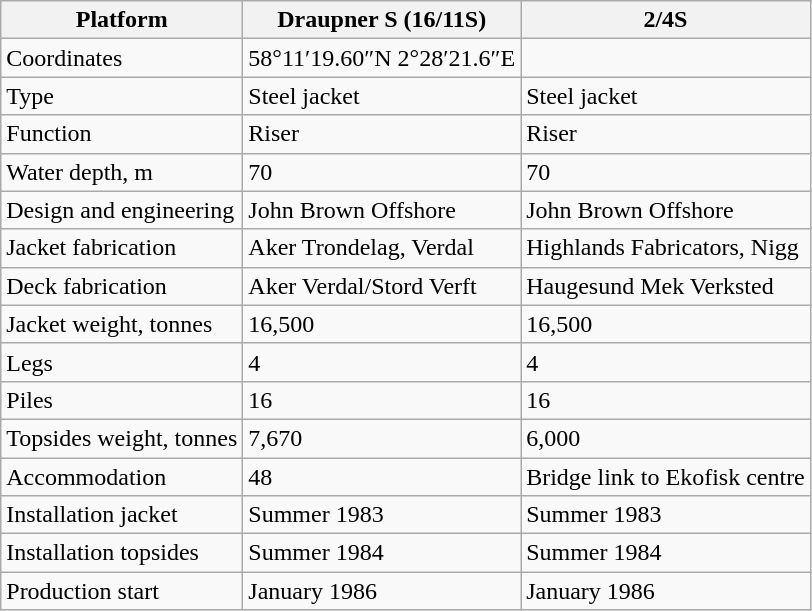<table class="wikitable">
<tr>
<th>Platform</th>
<th>Draupner S (16/11S)</th>
<th>2/4S</th>
</tr>
<tr>
<td>Coordinates</td>
<td>58°11′19.60″N 2°28′21.6″E</td>
<td></td>
</tr>
<tr>
<td>Type</td>
<td>Steel jacket</td>
<td>Steel jacket</td>
</tr>
<tr>
<td>Function</td>
<td>Riser</td>
<td>Riser</td>
</tr>
<tr>
<td>Water depth, m</td>
<td>70</td>
<td>70</td>
</tr>
<tr>
<td>Design and engineering</td>
<td>John Brown Offshore</td>
<td>John Brown Offshore</td>
</tr>
<tr>
<td>Jacket fabrication</td>
<td>Aker Trondelag, Verdal</td>
<td>Highlands Fabricators, Nigg</td>
</tr>
<tr>
<td>Deck fabrication</td>
<td>Aker Verdal/Stord Verft</td>
<td>Haugesund Mek Verksted</td>
</tr>
<tr>
<td>Jacket weight, tonnes</td>
<td>16,500</td>
<td>16,500</td>
</tr>
<tr>
<td>Legs</td>
<td>4</td>
<td>4</td>
</tr>
<tr>
<td>Piles</td>
<td>16</td>
<td>16</td>
</tr>
<tr>
<td>Topsides weight, tonnes</td>
<td>7,670</td>
<td>6,000</td>
</tr>
<tr>
<td>Accommodation</td>
<td>48</td>
<td>Bridge link to Ekofisk centre</td>
</tr>
<tr>
<td>Installation jacket</td>
<td>Summer 1983</td>
<td>Summer 1983</td>
</tr>
<tr>
<td>Installation topsides</td>
<td>Summer 1984</td>
<td>Summer 1984</td>
</tr>
<tr>
<td>Production start</td>
<td>January 1986</td>
<td>January 1986</td>
</tr>
</table>
